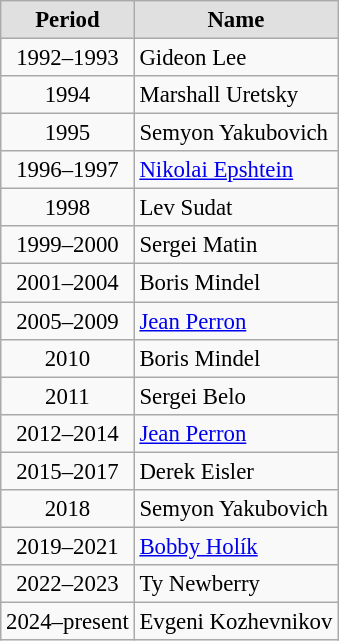<table style="font-size: 95%; text-align: left;" class="wikitable alternance left">
<tr>
<th scope="col" style="background-color: #e0e0e0;">Period</th>
<th scope="col" style="background-color: #e0e0e0;">Name</th>
</tr>
<tr>
<td align="center">1992–1993</td>
<td> Gideon Lee</td>
</tr>
<tr>
<td align="center">1994</td>
<td> Marshall Uretsky</td>
</tr>
<tr>
<td align="center">1995</td>
<td>  Semyon Yakubovich</td>
</tr>
<tr>
<td align="center">1996–1997</td>
<td> <a href='#'>Nikolai Epshtein</a></td>
</tr>
<tr>
<td align="center">1998</td>
<td>  Lev Sudat</td>
</tr>
<tr>
<td align="center">1999–2000</td>
<td> Sergei Matin</td>
</tr>
<tr>
<td align="center">2001–2004</td>
<td> Boris Mindel</td>
</tr>
<tr>
<td align="center">2005–2009</td>
<td> <a href='#'>Jean Perron</a></td>
</tr>
<tr>
<td align="center">2010</td>
<td> Boris Mindel</td>
</tr>
<tr>
<td align="center">2011</td>
<td> Sergei Belo</td>
</tr>
<tr>
<td align="center">2012–2014</td>
<td> <a href='#'>Jean Perron</a></td>
</tr>
<tr>
<td align="center">2015–2017</td>
<td> Derek Eisler</td>
</tr>
<tr>
<td align="center">2018</td>
<td>  Semyon Yakubovich</td>
</tr>
<tr>
<td align="center">2019–2021</td>
<td>  <a href='#'>Bobby Holík</a></td>
</tr>
<tr>
<td align="center">2022–2023</td>
<td> Ty Newberry</td>
</tr>
<tr>
<td align="center">2024–present</td>
<td>  Evgeni Kozhevnikov</td>
</tr>
</table>
